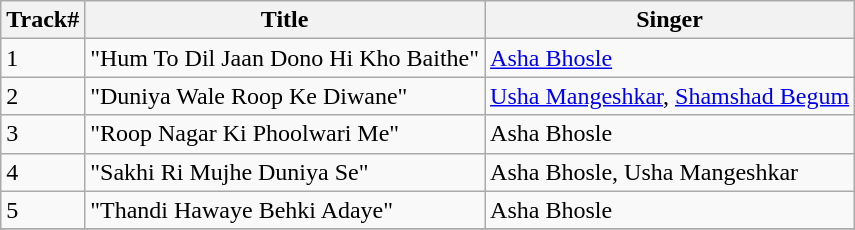<table class="wikitable">
<tr>
<th>Track#</th>
<th>Title</th>
<th>Singer</th>
</tr>
<tr>
<td>1</td>
<td>"Hum To Dil Jaan Dono Hi Kho Baithe"</td>
<td><a href='#'>Asha Bhosle</a></td>
</tr>
<tr>
<td>2</td>
<td>"Duniya Wale Roop Ke Diwane"</td>
<td><a href='#'>Usha Mangeshkar</a>, <a href='#'>Shamshad Begum</a></td>
</tr>
<tr>
<td>3</td>
<td>"Roop Nagar Ki Phoolwari Me"</td>
<td>Asha Bhosle</td>
</tr>
<tr>
<td>4</td>
<td>"Sakhi Ri Mujhe Duniya Se"</td>
<td>Asha Bhosle, Usha Mangeshkar</td>
</tr>
<tr>
<td>5</td>
<td>"Thandi Hawaye Behki Adaye"</td>
<td>Asha Bhosle</td>
</tr>
<tr>
</tr>
</table>
